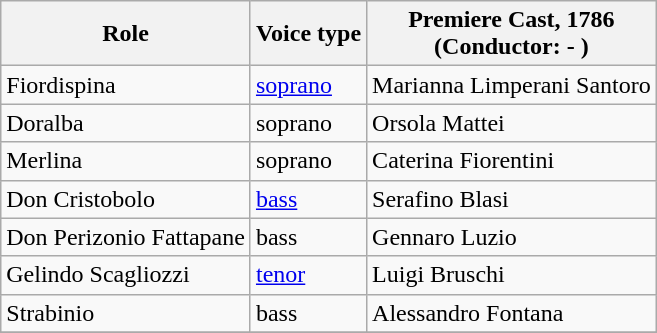<table class="wikitable">
<tr>
<th>Role</th>
<th>Voice type</th>
<th>Premiere Cast, 1786 <br>(Conductor: - )</th>
</tr>
<tr>
<td>Fiordispina</td>
<td><a href='#'>soprano</a></td>
<td>Marianna Limperani Santoro</td>
</tr>
<tr>
<td>Doralba</td>
<td>soprano</td>
<td>Orsola Mattei</td>
</tr>
<tr>
<td>Merlina</td>
<td>soprano</td>
<td>Caterina Fiorentini</td>
</tr>
<tr>
<td>Don Cristobolo</td>
<td><a href='#'>bass</a></td>
<td>Serafino Blasi</td>
</tr>
<tr>
<td>Don Perizonio Fattapane</td>
<td>bass</td>
<td>Gennaro Luzio</td>
</tr>
<tr>
<td>Gelindo Scagliozzi</td>
<td><a href='#'>tenor</a></td>
<td>Luigi Bruschi</td>
</tr>
<tr>
<td>Strabinio</td>
<td>bass</td>
<td>Alessandro Fontana</td>
</tr>
<tr>
</tr>
</table>
